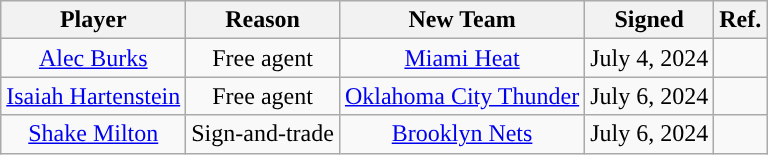<table class="wikitable sortable sortable" style="text-align: center">
<tr>
<th>Player</th>
<th>Reason</th>
<th>New Team</th>
<th>Signed</th>
<th>Ref.</th>
</tr>
<tr>
<td><a href='#'>Alec Burks</a></td>
<td>Free agent</td>
<td><a href='#'>Miami Heat</a></td>
<td>July 4, 2024</td>
<td></td>
</tr>
<tr>
<td><a href='#'>Isaiah Hartenstein</a></td>
<td>Free agent</td>
<td><a href='#'>Oklahoma City Thunder</a></td>
<td>July 6, 2024</td>
<td></td>
</tr>
<tr>
<td><a href='#'>Shake Milton</a></td>
<td>Sign-and-trade</td>
<td><a href='#'>Brooklyn Nets</a></td>
<td>July 6, 2024</td>
<td></td>
</tr>
</table>
